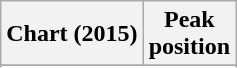<table class="wikitable sortable plainrowheaders" style="text-align:center">
<tr>
<th scope="col">Chart (2015)</th>
<th scope="col">Peak<br> position</th>
</tr>
<tr>
</tr>
<tr>
</tr>
<tr>
</tr>
</table>
